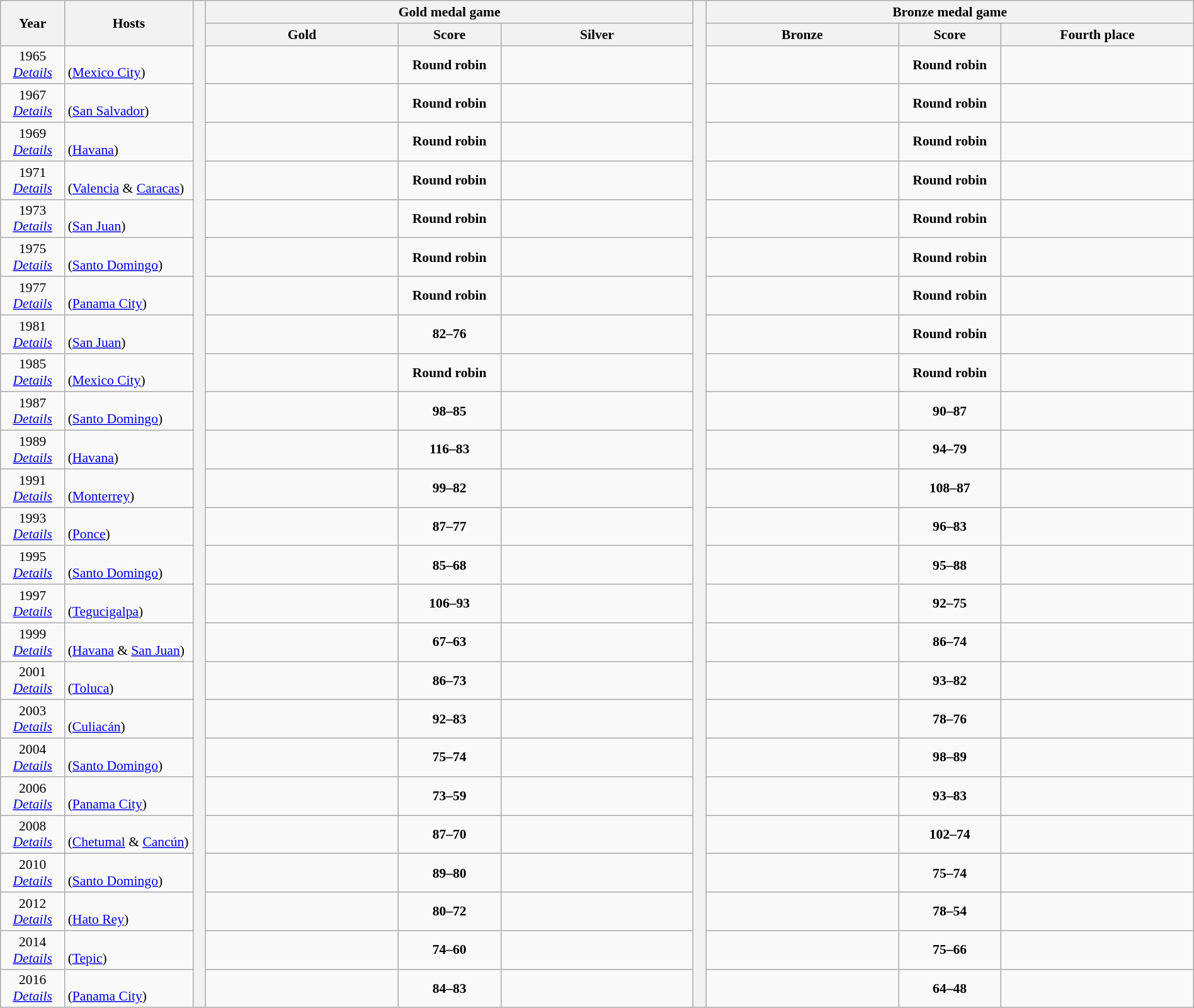<table class=wikitable style="text-align:center; font-size:90%; width:100%">
<tr>
<th rowspan=2 width=5%>Year</th>
<th rowspan=2 width=10%>Hosts</th>
<th width=1% rowspan=27></th>
<th colspan=3>Gold medal game</th>
<th width=1% rowspan=27></th>
<th colspan=3>Bronze medal game</th>
</tr>
<tr>
<th width=15%>Gold</th>
<th width=8%>Score</th>
<th width=15%>Silver</th>
<th width=15%>Bronze</th>
<th width=8%>Score</th>
<th width=15%>Fourth place</th>
</tr>
<tr>
<td>1965 <br> <em><a href='#'>Details</a></em></td>
<td align=left><br> (<a href='#'>Mexico City</a>)</td>
<td><strong></strong></td>
<td><strong>Round robin</strong></td>
<td></td>
<td></td>
<td><strong>Round robin</strong></td>
<td></td>
</tr>
<tr>
<td>1967 <br> <em><a href='#'>Details</a></em></td>
<td align=left><br> (<a href='#'>San Salvador</a>)</td>
<td><strong></strong></td>
<td><strong>Round robin</strong></td>
<td></td>
<td></td>
<td><strong>Round robin</strong></td>
<td></td>
</tr>
<tr>
<td>1969 <br> <em><a href='#'>Details</a></em></td>
<td align=left><br> (<a href='#'>Havana</a>)</td>
<td><strong></strong></td>
<td><strong>Round robin</strong></td>
<td></td>
<td></td>
<td><strong>Round robin</strong></td>
<td></td>
</tr>
<tr>
<td>1971 <br> <em><a href='#'>Details</a></em></td>
<td align=left><br> (<a href='#'>Valencia</a> & <a href='#'>Caracas</a>)</td>
<td><strong></strong></td>
<td><strong>Round robin</strong></td>
<td></td>
<td></td>
<td><strong>Round robin</strong></td>
<td></td>
</tr>
<tr>
<td>1973 <br> <em><a href='#'>Details</a></em></td>
<td align=left><br> (<a href='#'>San Juan</a>)</td>
<td><strong></strong></td>
<td><strong>Round robin</strong></td>
<td></td>
<td></td>
<td><strong>Round robin</strong></td>
<td></td>
</tr>
<tr>
<td>1975 <br> <em><a href='#'>Details</a></em></td>
<td align=left><br> (<a href='#'>Santo Domingo</a>)</td>
<td><strong></strong></td>
<td><strong>Round robin</strong></td>
<td></td>
<td></td>
<td><strong>Round robin</strong></td>
<td></td>
</tr>
<tr>
<td>1977 <br> <em><a href='#'>Details</a></em></td>
<td align=left><br> (<a href='#'>Panama City</a>)</td>
<td><strong></strong></td>
<td><strong>Round robin</strong></td>
<td></td>
<td></td>
<td><strong>Round robin</strong></td>
<td></td>
</tr>
<tr>
<td>1981 <br> <em><a href='#'>Details</a></em></td>
<td align=left><br> (<a href='#'>San Juan</a>)</td>
<td><strong></strong></td>
<td><strong>82–76</strong></td>
<td></td>
<td></td>
<td><strong>Round robin</strong></td>
<td></td>
</tr>
<tr>
<td>1985 <br> <em><a href='#'>Details</a></em></td>
<td align=left><br> (<a href='#'>Mexico City</a>)</td>
<td><strong></strong></td>
<td><strong>Round robin</strong></td>
<td></td>
<td></td>
<td><strong>Round robin</strong></td>
<td></td>
</tr>
<tr>
<td>1987 <br> <em><a href='#'>Details</a></em></td>
<td align=left><br> (<a href='#'>Santo Domingo</a>)</td>
<td><strong></strong></td>
<td><strong>98–85</strong></td>
<td></td>
<td></td>
<td><strong>90–87</strong></td>
<td></td>
</tr>
<tr>
<td>1989 <br> <em><a href='#'>Details</a></em></td>
<td align=left><br> (<a href='#'>Havana</a>)</td>
<td><strong></strong></td>
<td><strong>116–83</strong></td>
<td></td>
<td></td>
<td><strong>94–79</strong></td>
<td></td>
</tr>
<tr>
<td>1991 <br> <em><a href='#'>Details</a></em></td>
<td align=left><br> (<a href='#'>Monterrey</a>)</td>
<td><strong></strong></td>
<td><strong>99–82</strong></td>
<td></td>
<td></td>
<td><strong>108–87</strong></td>
<td></td>
</tr>
<tr>
<td>1993 <br> <em><a href='#'>Details</a></em></td>
<td align=left><br> (<a href='#'>Ponce</a>)</td>
<td><strong></strong></td>
<td><strong>87–77</strong></td>
<td></td>
<td></td>
<td><strong>96–83</strong></td>
<td></td>
</tr>
<tr>
<td>1995 <br> <em><a href='#'>Details</a></em></td>
<td align=left><br> (<a href='#'>Santo Domingo</a>)</td>
<td><strong></strong></td>
<td><strong>85–68</strong></td>
<td></td>
<td></td>
<td><strong>95–88</strong></td>
<td></td>
</tr>
<tr>
<td>1997 <br> <em><a href='#'>Details</a></em></td>
<td align=left><br> (<a href='#'>Tegucigalpa</a>)</td>
<td><strong></strong></td>
<td><strong>106–93</strong></td>
<td></td>
<td></td>
<td><strong>92–75</strong></td>
<td></td>
</tr>
<tr>
<td>1999 <br> <em><a href='#'>Details</a></em></td>
<td align=left> <br>(<a href='#'>Havana</a> & <a href='#'>San Juan</a>)</td>
<td><strong></strong></td>
<td><strong>67–63</strong></td>
<td></td>
<td></td>
<td><strong>86–74</strong></td>
<td></td>
</tr>
<tr>
<td>2001 <br> <em><a href='#'>Details</a></em></td>
<td align=left><br> (<a href='#'>Toluca</a>)</td>
<td><strong></strong></td>
<td><strong>86–73</strong></td>
<td></td>
<td></td>
<td><strong>93–82</strong></td>
<td></td>
</tr>
<tr>
<td>2003 <br> <em><a href='#'>Details</a></em></td>
<td align=left><br> (<a href='#'>Culiacán</a>)</td>
<td><strong></strong></td>
<td><strong>92–83</strong></td>
<td></td>
<td></td>
<td><strong>78–76</strong></td>
<td></td>
</tr>
<tr>
<td>2004 <br> <em><a href='#'>Details</a></em></td>
<td align=left><br> (<a href='#'>Santo Domingo</a>)</td>
<td><strong></strong></td>
<td><strong>75–74</strong></td>
<td></td>
<td></td>
<td><strong>98–89</strong></td>
<td></td>
</tr>
<tr>
<td>2006 <br> <em><a href='#'>Details</a></em></td>
<td align=left><br> (<a href='#'>Panama City</a>)</td>
<td><strong></strong></td>
<td><strong>73–59</strong></td>
<td></td>
<td></td>
<td><strong>93–83</strong></td>
<td></td>
</tr>
<tr>
<td>2008 <br> <em><a href='#'>Details</a></em></td>
<td align=left><br> (<a href='#'>Chetumal</a> & <a href='#'>Cancún</a>)</td>
<td><strong></strong></td>
<td><strong>87–70</strong></td>
<td></td>
<td></td>
<td><strong>102–74</strong></td>
<td></td>
</tr>
<tr>
<td>2010 <br> <em><a href='#'>Details</a></em></td>
<td align=left><br> (<a href='#'>Santo Domingo</a>)</td>
<td><strong></strong></td>
<td><strong>89–80</strong></td>
<td></td>
<td></td>
<td><strong>75–74</strong></td>
<td></td>
</tr>
<tr>
<td>2012 <br> <em><a href='#'>Details</a></em></td>
<td align=left><br> (<a href='#'>Hato Rey</a>)</td>
<td><strong></strong></td>
<td><strong>80–72</strong></td>
<td></td>
<td></td>
<td><strong>78–54</strong></td>
<td></td>
</tr>
<tr>
<td>2014 <br> <em><a href='#'>Details</a></em></td>
<td align=left><br> (<a href='#'>Tepic</a>)</td>
<td><strong></strong></td>
<td><strong>74–60</strong></td>
<td></td>
<td></td>
<td><strong>75–66</strong></td>
<td></td>
</tr>
<tr>
<td>2016 <br> <em><a href='#'>Details</a></em></td>
<td align=left><br> (<a href='#'>Panama City</a>)</td>
<td><strong></strong></td>
<td><strong>84–83</strong></td>
<td></td>
<td></td>
<td><strong>64–48</strong></td>
<td></td>
</tr>
</table>
